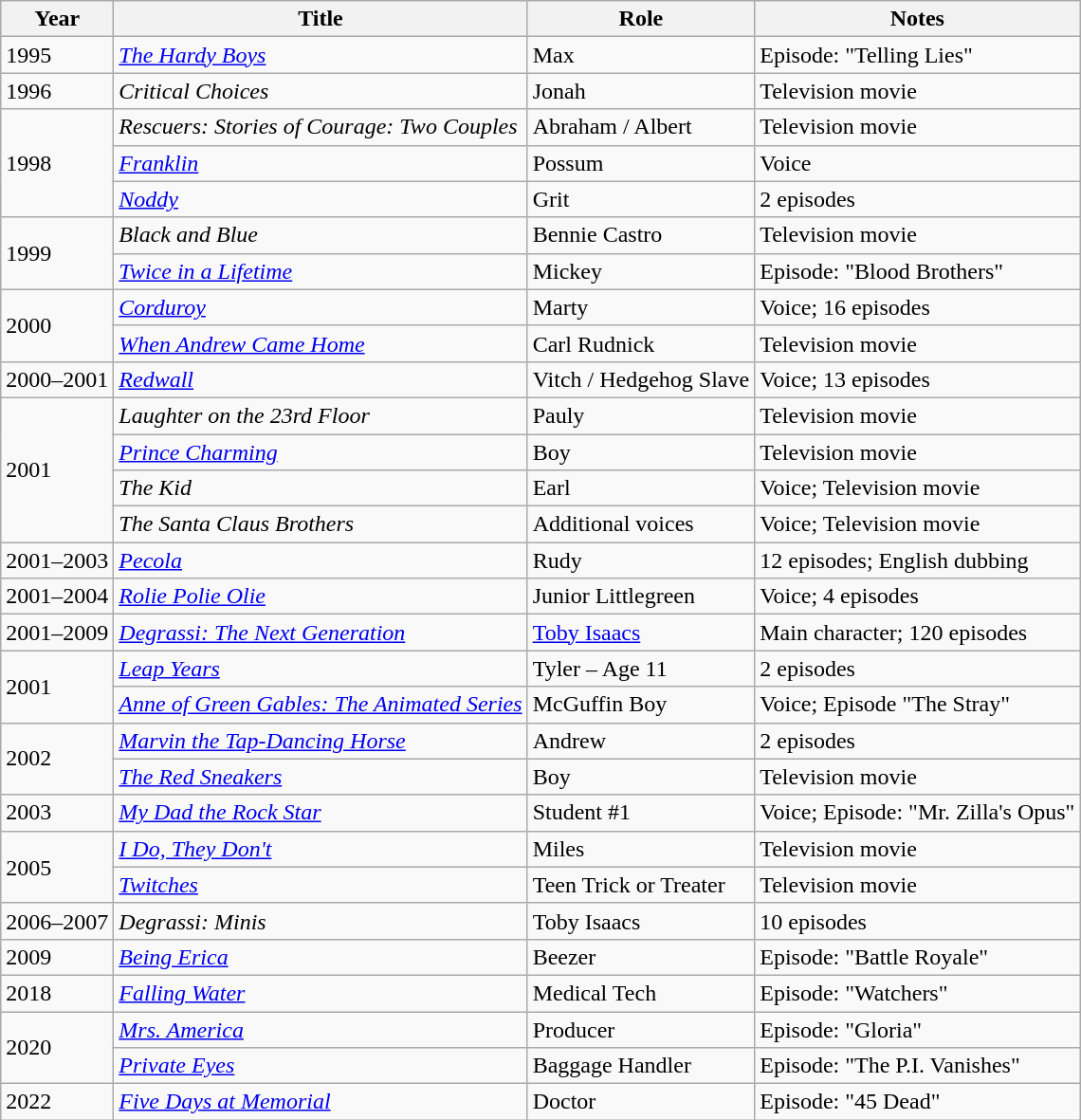<table class="wikitable sortable">
<tr>
<th>Year</th>
<th>Title</th>
<th>Role</th>
<th class="unsortable">Notes</th>
</tr>
<tr>
<td>1995</td>
<td data-sort-value="Hardy Boys, The"><em><a href='#'>The Hardy Boys</a></em></td>
<td>Max</td>
<td>Episode: "Telling Lies"</td>
</tr>
<tr>
<td>1996</td>
<td><em>Critical Choices</em></td>
<td>Jonah</td>
<td>Television movie</td>
</tr>
<tr>
<td rowspan="3">1998</td>
<td><em>Rescuers: Stories of Courage: Two Couples</em></td>
<td>Abraham / Albert</td>
<td>Television movie</td>
</tr>
<tr>
<td><em><a href='#'>Franklin</a></em></td>
<td>Possum</td>
<td>Voice</td>
</tr>
<tr>
<td><em><a href='#'>Noddy</a></em></td>
<td>Grit</td>
<td>2 episodes</td>
</tr>
<tr>
<td rowspan="2">1999</td>
<td><em>Black and Blue</em></td>
<td>Bennie Castro</td>
<td>Television movie</td>
</tr>
<tr>
<td><em><a href='#'>Twice in a Lifetime</a></em></td>
<td>Mickey</td>
<td>Episode: "Blood Brothers"</td>
</tr>
<tr>
<td rowspan="2">2000</td>
<td><em><a href='#'>Corduroy</a></em></td>
<td>Marty</td>
<td>Voice; 16 episodes</td>
</tr>
<tr>
<td><em><a href='#'>When Andrew Came Home</a></em></td>
<td>Carl Rudnick</td>
<td>Television movie</td>
</tr>
<tr>
<td>2000–2001</td>
<td><em><a href='#'>Redwall</a></em></td>
<td>Vitch / Hedgehog Slave</td>
<td>Voice; 13 episodes</td>
</tr>
<tr>
<td rowspan="4">2001</td>
<td><em>Laughter on the 23rd Floor</em></td>
<td>Pauly</td>
<td>Television movie</td>
</tr>
<tr>
<td><em><a href='#'>Prince Charming</a></em></td>
<td>Boy</td>
<td>Television movie</td>
</tr>
<tr>
<td data-sort-value="Kid, The"><em>The Kid</em></td>
<td>Earl</td>
<td>Voice; Television movie</td>
</tr>
<tr>
<td data-sort-value="Santa Claus Brothers, The"><em>The Santa Claus Brothers</em></td>
<td>Additional voices</td>
<td>Voice; Television movie</td>
</tr>
<tr>
<td>2001–2003</td>
<td><em><a href='#'>Pecola</a></em></td>
<td>Rudy</td>
<td>12 episodes; English dubbing</td>
</tr>
<tr>
<td>2001–2004</td>
<td><em><a href='#'>Rolie Polie Olie</a></em></td>
<td>Junior Littlegreen</td>
<td>Voice; 4 episodes</td>
</tr>
<tr>
<td>2001–2009</td>
<td><em><a href='#'>Degrassi: The Next Generation</a></em></td>
<td><a href='#'>Toby Isaacs</a></td>
<td>Main character; 120 episodes</td>
</tr>
<tr>
<td rowspan="2">2001</td>
<td><em><a href='#'>Leap Years</a></em></td>
<td>Tyler – Age 11</td>
<td>2 episodes</td>
</tr>
<tr>
<td><em><a href='#'>Anne of Green Gables: The Animated Series</a></em></td>
<td>McGuffin Boy</td>
<td>Voice; Episode "The Stray"</td>
</tr>
<tr>
<td rowspan="2">2002</td>
<td><em><a href='#'>Marvin the Tap-Dancing Horse</a></em></td>
<td>Andrew</td>
<td>2 episodes</td>
</tr>
<tr>
<td data-sort-value="Red Sneakers, The"><em><a href='#'>The Red Sneakers</a></em></td>
<td>Boy</td>
<td>Television movie</td>
</tr>
<tr>
<td>2003</td>
<td><em><a href='#'>My Dad the Rock Star</a></em></td>
<td>Student #1</td>
<td>Voice; Episode: "Mr. Zilla's Opus"</td>
</tr>
<tr>
<td rowspan="2">2005</td>
<td><em><a href='#'>I Do, They Don't</a></em></td>
<td>Miles</td>
<td>Television movie</td>
</tr>
<tr>
<td><em><a href='#'>Twitches</a></em></td>
<td>Teen Trick or Treater</td>
<td>Television movie</td>
</tr>
<tr>
<td>2006–2007</td>
<td><em>Degrassi: Minis</em></td>
<td>Toby Isaacs</td>
<td>10 episodes</td>
</tr>
<tr>
<td>2009</td>
<td><em><a href='#'>Being Erica</a></em></td>
<td>Beezer</td>
<td>Episode: "Battle Royale"</td>
</tr>
<tr>
<td>2018</td>
<td><em><a href='#'>Falling Water</a></em></td>
<td>Medical Tech</td>
<td>Episode: "Watchers"</td>
</tr>
<tr>
<td rowspan="2">2020</td>
<td><em><a href='#'>Mrs. America</a></em></td>
<td>Producer</td>
<td>Episode: "Gloria"</td>
</tr>
<tr>
<td><em><a href='#'>Private Eyes</a></em></td>
<td>Baggage Handler</td>
<td>Episode: "The P.I. Vanishes"</td>
</tr>
<tr>
<td>2022</td>
<td><em><a href='#'>Five Days at Memorial</a></em></td>
<td>Doctor</td>
<td>Episode: "45 Dead"</td>
</tr>
</table>
